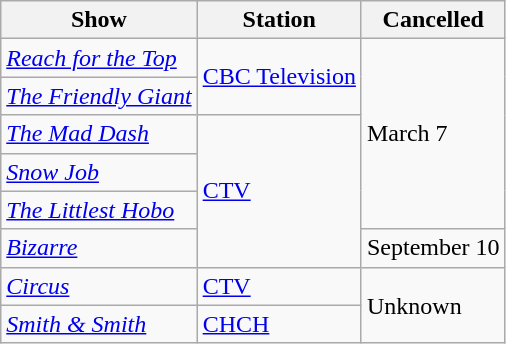<table class="wikitable">
<tr>
<th>Show</th>
<th>Station</th>
<th>Cancelled</th>
</tr>
<tr>
<td><em><a href='#'>Reach for the Top</a></em></td>
<td rowspan="2"><a href='#'>CBC Television</a></td>
<td rowspan="5">March 7</td>
</tr>
<tr>
<td><em><a href='#'>The Friendly Giant</a></em></td>
</tr>
<tr>
<td><em><a href='#'>The Mad Dash</a></em></td>
<td rowspan="4"><a href='#'>CTV</a></td>
</tr>
<tr>
<td><em><a href='#'>Snow Job</a></em></td>
</tr>
<tr>
<td><em><a href='#'>The Littlest Hobo</a></em></td>
</tr>
<tr>
<td><em><a href='#'>Bizarre</a></em></td>
<td>September 10</td>
</tr>
<tr>
<td><em><a href='#'>Circus</a></em></td>
<td><a href='#'>CTV</a></td>
<td rowspan=2>Unknown</td>
</tr>
<tr>
<td><em><a href='#'>Smith & Smith</a></em></td>
<td><a href='#'>CHCH</a></td>
</tr>
</table>
